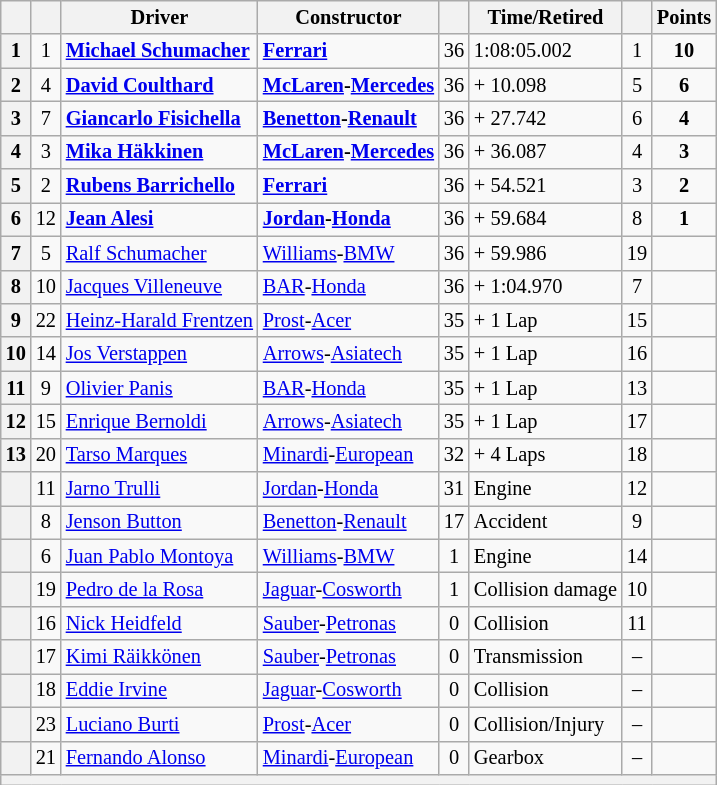<table class="wikitable sortable" style="font-size: 85%;">
<tr>
<th scope="col"></th>
<th scope="col"></th>
<th scope="col">Driver</th>
<th scope="col">Constructor</th>
<th scope="col" class="unsortable"></th>
<th scope="col" class="unsortable">Time/Retired</th>
<th scope="col"></th>
<th scope="col">Points</th>
</tr>
<tr>
<th scope="row">1</th>
<td align="center">1</td>
<td data-sort-value="SCH1"> <strong><a href='#'>Michael Schumacher</a></strong></td>
<td><strong><a href='#'>Ferrari</a></strong></td>
<td align="center">36</td>
<td>1:08:05.002</td>
<td align="center">1</td>
<td align="center"><strong>10</strong></td>
</tr>
<tr>
<th scope="row">2</th>
<td align="center">4</td>
<td data-sort-value="COU"> <strong><a href='#'>David Coulthard</a></strong></td>
<td><strong><a href='#'>McLaren</a>-<a href='#'>Mercedes</a></strong></td>
<td align="center">36</td>
<td>+ 10.098</td>
<td align="center">5</td>
<td align="center"><strong>6</strong></td>
</tr>
<tr>
<th scope="row">3</th>
<td align="center">7</td>
<td data-sort-value="FIS"> <strong><a href='#'>Giancarlo Fisichella</a></strong></td>
<td><strong><a href='#'>Benetton</a>-<a href='#'>Renault</a></strong></td>
<td align="center">36</td>
<td>+ 27.742</td>
<td align="center">6</td>
<td align="center"><strong>4</strong></td>
</tr>
<tr>
<th scope="row">4</th>
<td align="center">3</td>
<td data-sort-value="HAK"> <strong><a href='#'>Mika Häkkinen</a></strong></td>
<td><strong><a href='#'>McLaren</a>-<a href='#'>Mercedes</a></strong></td>
<td align="center">36</td>
<td>+ 36.087</td>
<td align="center">4</td>
<td align="center"><strong>3</strong></td>
</tr>
<tr>
<th scope="row">5</th>
<td align="center">2</td>
<td data-sort-value="BAR"> <strong><a href='#'>Rubens Barrichello</a></strong></td>
<td><strong><a href='#'>Ferrari</a></strong></td>
<td align="center">36</td>
<td>+ 54.521</td>
<td align="center">3</td>
<td align="center"><strong>2</strong></td>
</tr>
<tr>
<th scope="row">6</th>
<td align="center">12</td>
<td data-sort-value="ALE"> <strong><a href='#'>Jean Alesi</a></strong></td>
<td><strong><a href='#'>Jordan</a>-<a href='#'>Honda</a></strong></td>
<td align="center">36</td>
<td>+ 59.684</td>
<td align="center">8</td>
<td align="center"><strong>1</strong></td>
</tr>
<tr>
<th scope="row">7</th>
<td align="center">5</td>
<td data-sort-value="SCH2"> <a href='#'>Ralf Schumacher</a></td>
<td><a href='#'>Williams</a>-<a href='#'>BMW</a></td>
<td align="center">36</td>
<td>+ 59.986</td>
<td align="center">19</td>
<td> </td>
</tr>
<tr>
<th scope="row">8</th>
<td align="center">10</td>
<td data-sort-value="VIL"> <a href='#'>Jacques Villeneuve</a></td>
<td><a href='#'>BAR</a>-<a href='#'>Honda</a></td>
<td align="center">36</td>
<td>+ 1:04.970</td>
<td align="center">7</td>
<td> </td>
</tr>
<tr>
<th scope="row">9</th>
<td align="center">22</td>
<td data-sort-value="FRE"> <a href='#'>Heinz-Harald Frentzen</a></td>
<td><a href='#'>Prost</a>-<a href='#'>Acer</a></td>
<td align="center">35</td>
<td>+ 1 Lap</td>
<td align="center">15</td>
<td> </td>
</tr>
<tr>
<th scope="row">10</th>
<td align="center">14</td>
<td data-sort-value="VER"> <a href='#'>Jos Verstappen</a></td>
<td><a href='#'>Arrows</a>-<a href='#'>Asiatech</a></td>
<td align="center">35</td>
<td>+ 1 Lap</td>
<td align="center">16</td>
<td> </td>
</tr>
<tr>
<th scope="row">11</th>
<td align="center">9</td>
<td data-sort-value="PAN"> <a href='#'>Olivier Panis</a></td>
<td><a href='#'>BAR</a>-<a href='#'>Honda</a></td>
<td align="center">35</td>
<td>+ 1 Lap</td>
<td align="center">13</td>
<td> </td>
</tr>
<tr>
<th scope="row">12</th>
<td align="center">15</td>
<td data-sort-value="BER"> <a href='#'>Enrique Bernoldi</a></td>
<td><a href='#'>Arrows</a>-<a href='#'>Asiatech</a></td>
<td align="center">35</td>
<td>+ 1 Lap</td>
<td align="center">17</td>
<td> </td>
</tr>
<tr>
<th scope="row">13</th>
<td align="center">20</td>
<td data-sort-value="MAR"> <a href='#'>Tarso Marques</a></td>
<td><a href='#'>Minardi</a>-<a href='#'>European</a></td>
<td align="center">32</td>
<td>+ 4 Laps</td>
<td align="center">18</td>
<td> </td>
</tr>
<tr>
<th data-sort-value="14" scope="row"></th>
<td align="center">11</td>
<td data-sort-value="TRU"> <a href='#'>Jarno Trulli</a></td>
<td><a href='#'>Jordan</a>-<a href='#'>Honda</a></td>
<td align="center">31</td>
<td>Engine</td>
<td align="center">12</td>
<td> </td>
</tr>
<tr>
<th data-sort-value="15" scope="row"></th>
<td align="center">8</td>
<td data-sort-value="BUT"> <a href='#'>Jenson Button</a></td>
<td><a href='#'>Benetton</a>-<a href='#'>Renault</a></td>
<td align="center">17</td>
<td>Accident</td>
<td align="center">9</td>
<td> </td>
</tr>
<tr>
<th data-sort-value="16" scope="row"></th>
<td align="center">6</td>
<td data-sort-value="MON"> <a href='#'>Juan Pablo Montoya</a></td>
<td><a href='#'>Williams</a>-<a href='#'>BMW</a></td>
<td align="center">1</td>
<td>Engine</td>
<td align="center">14</td>
<td> </td>
</tr>
<tr>
<th data-sort-value="17" scope="row"></th>
<td align="center">19</td>
<td data-sort-value="DLR"> <a href='#'>Pedro de la Rosa</a></td>
<td><a href='#'>Jaguar</a>-<a href='#'>Cosworth</a></td>
<td align="center">1</td>
<td>Collision damage</td>
<td align="center">10</td>
<td> </td>
</tr>
<tr>
<th data-sort-value="18" scope="row"></th>
<td align="center">16</td>
<td data-sort-value="HEI"> <a href='#'>Nick Heidfeld</a></td>
<td><a href='#'>Sauber</a>-<a href='#'>Petronas</a></td>
<td align="center">0</td>
<td>Collision</td>
<td align="center">11</td>
<td> </td>
</tr>
<tr>
<th data-sort-value="19" scope="row"></th>
<td align="center">17</td>
<td data-sort-value="RAI"> <a href='#'>Kimi Räikkönen</a></td>
<td><a href='#'>Sauber</a>-<a href='#'>Petronas</a></td>
<td align="center">0</td>
<td>Transmission</td>
<td align="center">–</td>
<td> </td>
</tr>
<tr>
<th data-sort-value="20" scope="row"></th>
<td align="center">18</td>
<td data-sort-value="IRV"> <a href='#'>Eddie Irvine</a></td>
<td><a href='#'>Jaguar</a>-<a href='#'>Cosworth</a></td>
<td align="center">0</td>
<td>Collision</td>
<td align="center">–</td>
<td> </td>
</tr>
<tr>
<th data-sort-value="21" scope="row"></th>
<td align="center">23</td>
<td data-sort-value="BUR"> <a href='#'>Luciano Burti</a></td>
<td><a href='#'>Prost</a>-<a href='#'>Acer</a></td>
<td align="center">0</td>
<td>Collision/Injury</td>
<td align="center">–</td>
<td> </td>
</tr>
<tr>
<th data-sort-value="22" scope="row"></th>
<td align="center">21</td>
<td data-sort-value="ALO"> <a href='#'>Fernando Alonso</a></td>
<td><a href='#'>Minardi</a>-<a href='#'>European</a></td>
<td align="center">0</td>
<td>Gearbox</td>
<td align="center">–</td>
<td> </td>
</tr>
<tr class="sortbottom">
<th colspan="8"></th>
</tr>
</table>
